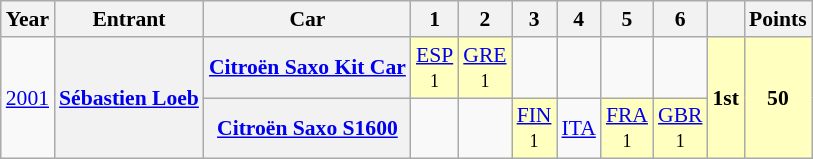<table class="wikitable" style="text-align:center; font-size:90%;">
<tr>
<th>Year</th>
<th>Entrant</th>
<th>Car</th>
<th>1</th>
<th>2</th>
<th>3</th>
<th>4</th>
<th>5</th>
<th>6</th>
<th></th>
<th>Points</th>
</tr>
<tr>
<td rowspan=2><a href='#'>2001</a></td>
<th rowspan=2><a href='#'>Sébastien Loeb</a></th>
<th><a href='#'>Citroën Saxo Kit Car</a></th>
<td style="background:#ffffbf;"><a href='#'>ESP</a><br><small>1</small></td>
<td style="background:#ffffbf;"><a href='#'>GRE</a><br><small>1</small></td>
<td></td>
<td></td>
<td></td>
<td></td>
<th style="background:#ffffbf;" rowspan="2">1st</th>
<th style="background:#ffffbf;" rowspan="2">50</th>
</tr>
<tr>
<th><a href='#'>Citroën Saxo S1600</a></th>
<td></td>
<td></td>
<td style="background:#ffffbf;"><a href='#'>FIN</a><br><small>1</small></td>
<td><a href='#'>ITA</a></td>
<td style="background:#ffffbf;"><a href='#'>FRA</a><br><small>1</small></td>
<td style="background:#ffffbf;"><a href='#'>GBR</a><br><small>1</small></td>
</tr>
</table>
